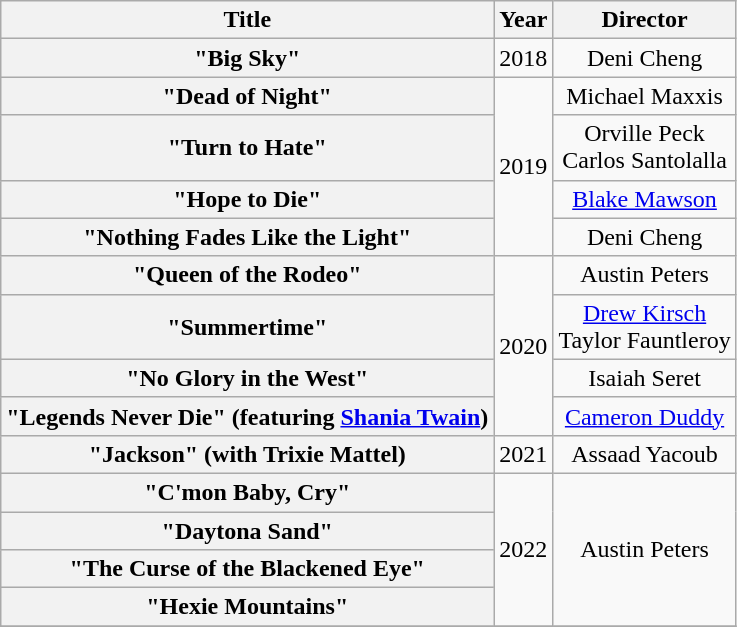<table class="wikitable plainrowheaders" style="text-align:center;">
<tr>
<th scope="col">Title</th>
<th scope="col">Year</th>
<th scope="col">Director</th>
</tr>
<tr>
<th scope = "row">"Big Sky"</th>
<td>2018</td>
<td>Deni Cheng</td>
</tr>
<tr>
<th scope = "row">"Dead of Night"</th>
<td rowspan = "4">2019</td>
<td>Michael Maxxis</td>
</tr>
<tr>
<th scope = "row">"Turn to Hate"</th>
<td>Orville Peck<br>Carlos Santolalla</td>
</tr>
<tr>
<th scope = "row">"Hope to Die"</th>
<td><a href='#'>Blake Mawson</a></td>
</tr>
<tr>
<th scope = "row">"Nothing Fades Like the Light"</th>
<td>Deni Cheng</td>
</tr>
<tr>
<th scope = "row">"Queen of the Rodeo"</th>
<td rowspan = "4">2020</td>
<td>Austin Peters</td>
</tr>
<tr>
<th scope = "row">"Summertime"</th>
<td><a href='#'>Drew Kirsch</a><br>Taylor Fauntleroy</td>
</tr>
<tr>
<th scope = "row">"No Glory in the West"</th>
<td>Isaiah Seret</td>
</tr>
<tr>
<th scope = "row">"Legends Never Die" (featuring <a href='#'>Shania Twain</a>)</th>
<td><a href='#'>Cameron Duddy</a></td>
</tr>
<tr>
<th scope = "row">"Jackson" (with Trixie Mattel)</th>
<td>2021</td>
<td>Assaad Yacoub</td>
</tr>
<tr>
<th scope = "row">"C'mon Baby, Cry"</th>
<td rowspan="4">2022</td>
<td rowspan="4">Austin Peters</td>
</tr>
<tr>
<th scope = "row">"Daytona Sand"</th>
</tr>
<tr>
<th scope = "row">"The Curse of the Blackened Eye"</th>
</tr>
<tr>
<th scope = "row">"Hexie Mountains"</th>
</tr>
<tr>
</tr>
</table>
